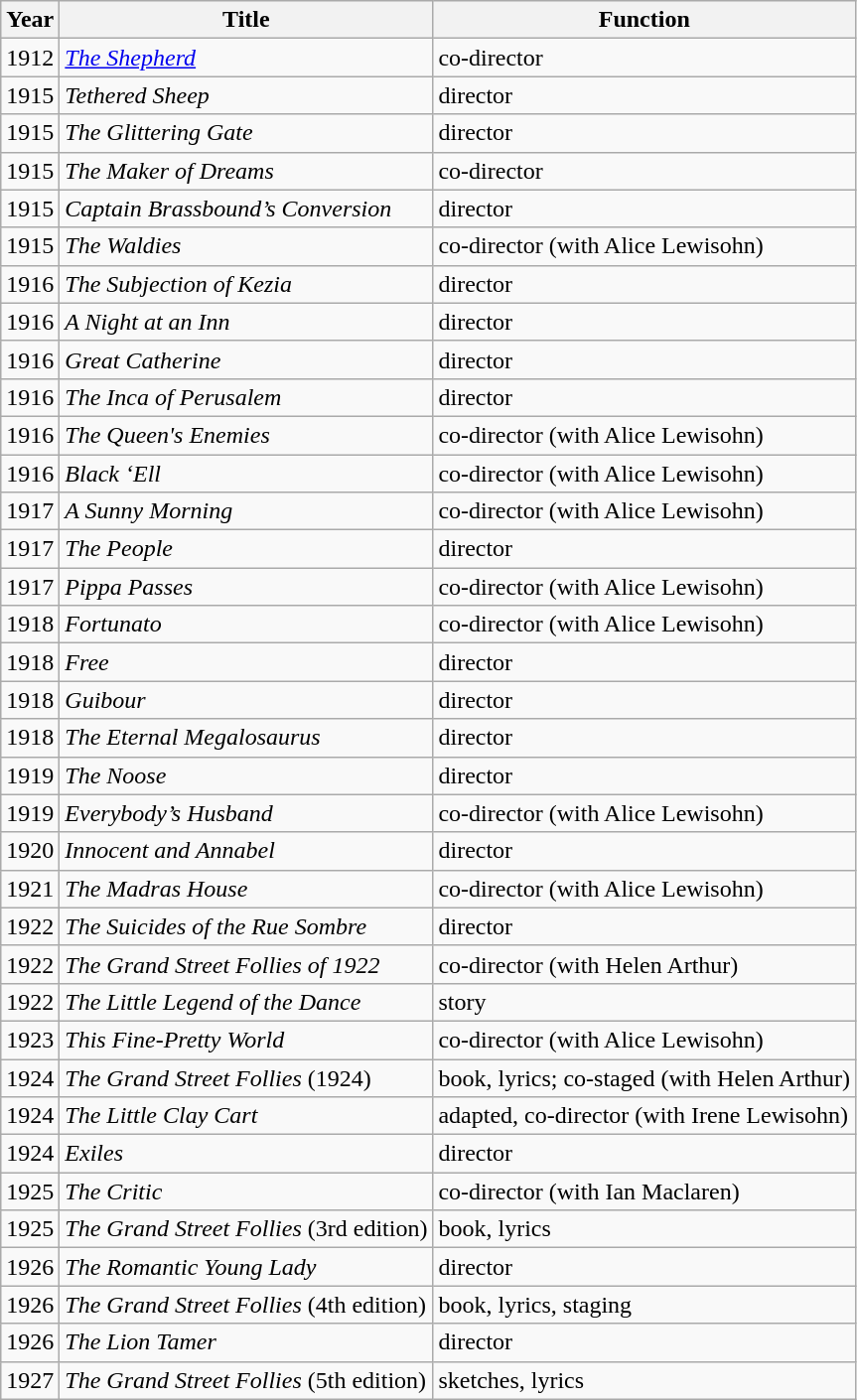<table class="wikitable" border="1">
<tr>
<th>Year</th>
<th>Title</th>
<th>Function</th>
</tr>
<tr>
<td>1912</td>
<td><em><a href='#'>The Shepherd</a></em></td>
<td>co-director</td>
</tr>
<tr>
<td>1915</td>
<td><em>Tethered Sheep</em></td>
<td>director</td>
</tr>
<tr>
<td>1915</td>
<td><em>The Glittering Gate</em></td>
<td>director</td>
</tr>
<tr>
<td>1915</td>
<td><em>The Maker of Dreams</em></td>
<td>co-director</td>
</tr>
<tr>
<td>1915</td>
<td><em>Captain Brassbound’s Conversion</em></td>
<td>director</td>
</tr>
<tr>
<td>1915</td>
<td><em>The Waldies</em></td>
<td>co-director (with Alice Lewisohn)</td>
</tr>
<tr>
<td>1916</td>
<td><em>The Subjection of Kezia</em></td>
<td>director</td>
</tr>
<tr>
<td>1916</td>
<td><em>A Night at an Inn</em></td>
<td>director</td>
</tr>
<tr>
<td>1916</td>
<td><em>Great Catherine</em></td>
<td>director</td>
</tr>
<tr>
<td>1916</td>
<td><em>The Inca of Perusalem</em></td>
<td>director</td>
</tr>
<tr>
<td>1916</td>
<td><em>The Queen's Enemies</em></td>
<td>co-director (with Alice Lewisohn)</td>
</tr>
<tr>
<td>1916</td>
<td><em>Black ‘Ell</em></td>
<td>co-director (with Alice Lewisohn)</td>
</tr>
<tr>
<td>1917</td>
<td><em>A Sunny Morning</em></td>
<td>co-director (with Alice Lewisohn)</td>
</tr>
<tr>
<td>1917</td>
<td><em>The People</em></td>
<td>director</td>
</tr>
<tr>
<td>1917</td>
<td><em>Pippa Passes</em></td>
<td>co-director (with Alice Lewisohn)</td>
</tr>
<tr>
<td>1918</td>
<td><em>Fortunato</em></td>
<td>co-director (with Alice Lewisohn)</td>
</tr>
<tr>
<td>1918</td>
<td><em>Free</em></td>
<td>director</td>
</tr>
<tr>
<td>1918</td>
<td><em>Guibour</em></td>
<td>director</td>
</tr>
<tr>
<td>1918</td>
<td><em>The Eternal Megalosaurus</em></td>
<td>director</td>
</tr>
<tr>
<td>1919</td>
<td><em>The Noose</em></td>
<td>director</td>
</tr>
<tr>
<td>1919</td>
<td><em>Everybody’s Husband</em></td>
<td>co-director (with Alice Lewisohn)</td>
</tr>
<tr>
<td>1920</td>
<td><em>Innocent and Annabel</em></td>
<td>director</td>
</tr>
<tr>
<td>1921</td>
<td><em>The Madras House</em></td>
<td>co-director (with Alice Lewisohn)</td>
</tr>
<tr>
<td>1922</td>
<td><em>The Suicides of the Rue Sombre</em></td>
<td>director</td>
</tr>
<tr>
<td>1922</td>
<td><em>The Grand Street Follies of 1922</em></td>
<td>co-director (with Helen Arthur)</td>
</tr>
<tr>
<td>1922</td>
<td><em>The Little Legend of the Dance</em></td>
<td>story</td>
</tr>
<tr>
<td>1923</td>
<td><em>This Fine-Pretty World</em></td>
<td>co-director (with Alice Lewisohn)</td>
</tr>
<tr>
<td>1924</td>
<td><em>The Grand Street Follies</em> (1924)</td>
<td>book, lyrics; co-staged (with Helen Arthur)</td>
</tr>
<tr>
<td>1924</td>
<td><em>The Little Clay Cart</em></td>
<td>adapted, co-director (with Irene Lewisohn)</td>
</tr>
<tr>
<td>1924</td>
<td><em>Exiles</em></td>
<td>director</td>
</tr>
<tr>
<td>1925</td>
<td><em>The Critic</em></td>
<td>co-director (with Ian Maclaren)</td>
</tr>
<tr>
<td>1925</td>
<td><em>The Grand Street Follies</em> (3rd edition)</td>
<td>book, lyrics</td>
</tr>
<tr>
<td>1926</td>
<td><em>The Romantic Young Lady</em></td>
<td>director</td>
</tr>
<tr>
<td>1926</td>
<td><em>The Grand Street Follies</em> (4th edition)</td>
<td>book, lyrics, staging</td>
</tr>
<tr>
<td>1926</td>
<td><em>The Lion Tamer</em></td>
<td>director</td>
</tr>
<tr>
<td>1927</td>
<td><em>The Grand Street Follies</em> (5th edition)</td>
<td>sketches, lyrics</td>
</tr>
</table>
